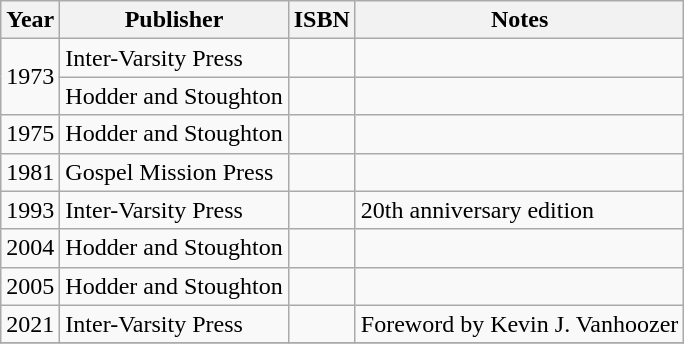<table class="wikitable">
<tr>
<th>Year</th>
<th>Publisher</th>
<th>ISBN</th>
<th>Notes</th>
</tr>
<tr>
<td rowspan="2">1973</td>
<td>Inter-Varsity Press</td>
<td></td>
<td></td>
</tr>
<tr>
<td>Hodder and Stoughton</td>
<td></td>
<td></td>
</tr>
<tr>
<td>1975</td>
<td>Hodder and Stoughton</td>
<td></td>
<td></td>
</tr>
<tr>
<td>1981</td>
<td>Gospel Mission Press</td>
<td></td>
<td></td>
</tr>
<tr>
<td>1993</td>
<td>Inter-Varsity Press</td>
<td></td>
<td>20th anniversary edition</td>
</tr>
<tr>
<td>2004</td>
<td>Hodder and Stoughton</td>
<td></td>
<td></td>
</tr>
<tr>
<td>2005</td>
<td>Hodder and Stoughton</td>
<td></td>
<td></td>
</tr>
<tr>
<td>2021</td>
<td>Inter-Varsity Press</td>
<td></td>
<td>Foreword by Kevin J. Vanhoozer</td>
</tr>
<tr>
</tr>
</table>
